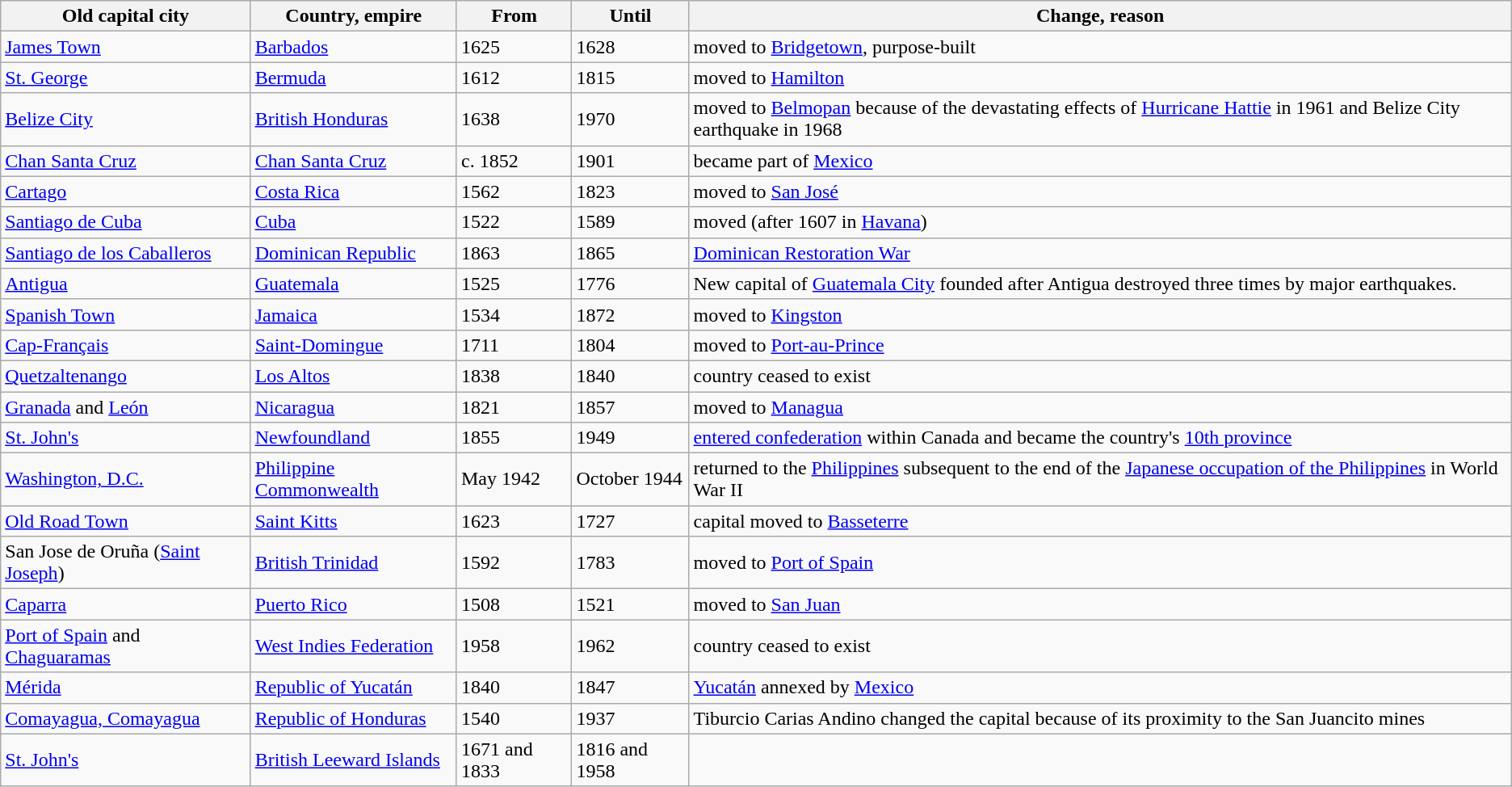<table class="wikitable sortable">
<tr>
<th>Old capital city</th>
<th>Country, empire</th>
<th data-sort-type="number">From</th>
<th data-sort-type="number">Until</th>
<th>Change, reason</th>
</tr>
<tr>
<td><a href='#'>James Town</a></td>
<td><a href='#'>Barbados</a></td>
<td>1625</td>
<td>1628</td>
<td>moved to <a href='#'>Bridgetown</a>, purpose-built</td>
</tr>
<tr>
<td><a href='#'>St. George</a></td>
<td><a href='#'>Bermuda</a></td>
<td>1612</td>
<td>1815</td>
<td>moved to <a href='#'>Hamilton</a></td>
</tr>
<tr>
<td><a href='#'>Belize City</a></td>
<td><a href='#'>British Honduras</a></td>
<td>1638</td>
<td>1970</td>
<td>moved to <a href='#'>Belmopan</a> because of the devastating effects of <a href='#'>Hurricane Hattie</a> in 1961 and Belize City earthquake in 1968</td>
</tr>
<tr>
<td><a href='#'>Chan Santa Cruz</a></td>
<td><a href='#'>Chan Santa Cruz</a></td>
<td data-sort-value="1852">c. 1852</td>
<td>1901</td>
<td>became part of <a href='#'>Mexico</a></td>
</tr>
<tr>
<td><a href='#'>Cartago</a></td>
<td><a href='#'>Costa Rica</a></td>
<td>1562</td>
<td>1823</td>
<td>moved to <a href='#'>San José</a></td>
</tr>
<tr>
<td><a href='#'>Santiago de Cuba</a></td>
<td><a href='#'>Cuba</a></td>
<td>1522</td>
<td>1589</td>
<td>moved (after 1607 in <a href='#'>Havana</a>)</td>
</tr>
<tr>
<td><a href='#'>Santiago de los Caballeros</a></td>
<td><a href='#'>Dominican Republic</a></td>
<td>1863</td>
<td>1865</td>
<td><a href='#'>Dominican Restoration War</a></td>
</tr>
<tr>
<td><a href='#'>Antigua</a></td>
<td><a href='#'>Guatemala</a></td>
<td>1525</td>
<td>1776</td>
<td>New capital of <a href='#'>Guatemala City</a> founded after Antigua destroyed three times by major earthquakes.</td>
</tr>
<tr>
<td><a href='#'>Spanish Town</a></td>
<td><a href='#'>Jamaica</a></td>
<td>1534</td>
<td>1872</td>
<td>moved to <a href='#'>Kingston</a></td>
</tr>
<tr>
<td><a href='#'>Cap-Français</a></td>
<td><a href='#'>Saint-Domingue</a></td>
<td>1711</td>
<td>1804</td>
<td>moved to <a href='#'>Port-au-Prince</a></td>
</tr>
<tr>
<td><a href='#'>Quetzaltenango</a></td>
<td><a href='#'>Los Altos</a></td>
<td>1838</td>
<td>1840</td>
<td>country ceased to exist</td>
</tr>
<tr>
<td><a href='#'>Granada</a> and <a href='#'>León</a></td>
<td><a href='#'>Nicaragua</a></td>
<td>1821</td>
<td>1857</td>
<td>moved to <a href='#'>Managua</a></td>
</tr>
<tr>
<td><a href='#'>St. John's</a></td>
<td><a href='#'>Newfoundland</a></td>
<td>1855</td>
<td>1949</td>
<td><a href='#'>entered confederation</a> within Canada and became the country's <a href='#'>10th province</a></td>
</tr>
<tr>
<td><a href='#'>Washington, D.C.</a></td>
<td><a href='#'>Philippine Commonwealth</a></td>
<td data-sort-value="1942">May 1942</td>
<td data-sort-value="1944">October 1944</td>
<td>returned to the <a href='#'>Philippines</a> subsequent to the end of the <a href='#'>Japanese occupation of the Philippines</a> in World War II</td>
</tr>
<tr>
<td><a href='#'>Old Road Town</a></td>
<td><a href='#'>Saint Kitts</a></td>
<td>1623</td>
<td>1727</td>
<td>capital moved to <a href='#'>Basseterre</a></td>
</tr>
<tr>
<td>San Jose de Oruña (<a href='#'>Saint Joseph</a>)</td>
<td><a href='#'>British Trinidad</a></td>
<td>1592</td>
<td>1783</td>
<td>moved to <a href='#'>Port of Spain</a></td>
</tr>
<tr>
<td><a href='#'>Caparra</a></td>
<td><a href='#'>Puerto Rico</a></td>
<td>1508</td>
<td>1521</td>
<td>moved to <a href='#'>San Juan</a></td>
</tr>
<tr>
<td><a href='#'>Port of Spain</a> and <a href='#'>Chaguaramas</a></td>
<td><a href='#'>West Indies Federation</a></td>
<td>1958</td>
<td>1962</td>
<td>country ceased to exist</td>
</tr>
<tr>
<td><a href='#'>Mérida</a></td>
<td><a href='#'>Republic of Yucatán</a></td>
<td>1840</td>
<td>1847</td>
<td><a href='#'>Yucatán</a> annexed by <a href='#'>Mexico</a></td>
</tr>
<tr>
<td><a href='#'>Comayagua, Comayagua</a></td>
<td><a href='#'>Republic of Honduras</a></td>
<td>1540</td>
<td>1937</td>
<td>Tiburcio Carias Andino changed the capital because of its proximity to the San Juancito mines</td>
</tr>
<tr>
<td><a href='#'>St. John's</a></td>
<td><a href='#'>British Leeward Islands</a></td>
<td>1671 and 1833</td>
<td>1816 and 1958</td>
<td></td>
</tr>
</table>
